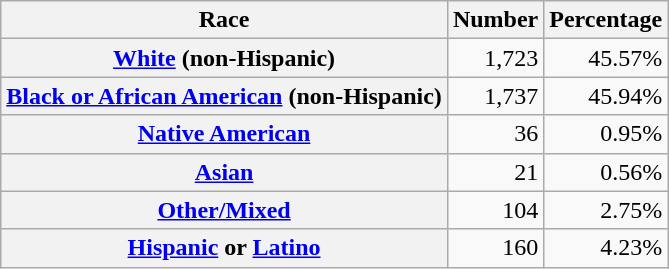<table class="wikitable" style="text-align:right">
<tr>
<th scope="col">Race</th>
<th scope="col">Number</th>
<th scope="col">Percentage</th>
</tr>
<tr>
<th scope="row"><a href='#'>White</a> (non-Hispanic)</th>
<td>1,723</td>
<td>45.57%</td>
</tr>
<tr>
<th scope="row"><a href='#'>Black or African American</a> (non-Hispanic)</th>
<td>1,737</td>
<td>45.94%</td>
</tr>
<tr>
<th scope="row"><a href='#'>Native American</a></th>
<td>36</td>
<td>0.95%</td>
</tr>
<tr>
<th scope="row"><a href='#'>Asian</a></th>
<td>21</td>
<td>0.56%</td>
</tr>
<tr>
<th scope="row"><a href='#'>Other/Mixed</a></th>
<td>104</td>
<td>2.75%</td>
</tr>
<tr>
<th scope="row"><a href='#'>Hispanic</a> or <a href='#'>Latino</a></th>
<td>160</td>
<td>4.23%</td>
</tr>
</table>
